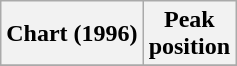<table class="wikitable sortable">
<tr>
<th align="left">Chart (1996)</th>
<th align="center">Peak<br>position</th>
</tr>
<tr>
</tr>
</table>
